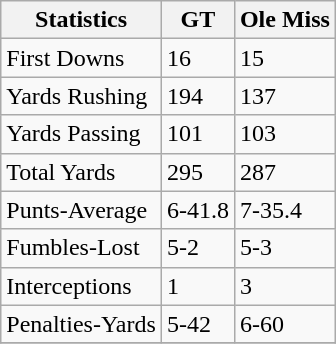<table class="wikitable">
<tr>
<th>Statistics</th>
<th>GT</th>
<th>Ole Miss</th>
</tr>
<tr>
<td>First Downs</td>
<td>16</td>
<td>15</td>
</tr>
<tr>
<td>Yards Rushing</td>
<td>194</td>
<td>137</td>
</tr>
<tr>
<td>Yards Passing</td>
<td>101</td>
<td>103</td>
</tr>
<tr>
<td>Total Yards</td>
<td>295</td>
<td>287</td>
</tr>
<tr>
<td>Punts-Average</td>
<td>6-41.8</td>
<td>7-35.4</td>
</tr>
<tr>
<td>Fumbles-Lost</td>
<td>5-2</td>
<td>5-3</td>
</tr>
<tr>
<td>Interceptions</td>
<td>1</td>
<td>3</td>
</tr>
<tr>
<td>Penalties-Yards</td>
<td>5-42</td>
<td>6-60</td>
</tr>
<tr>
</tr>
</table>
